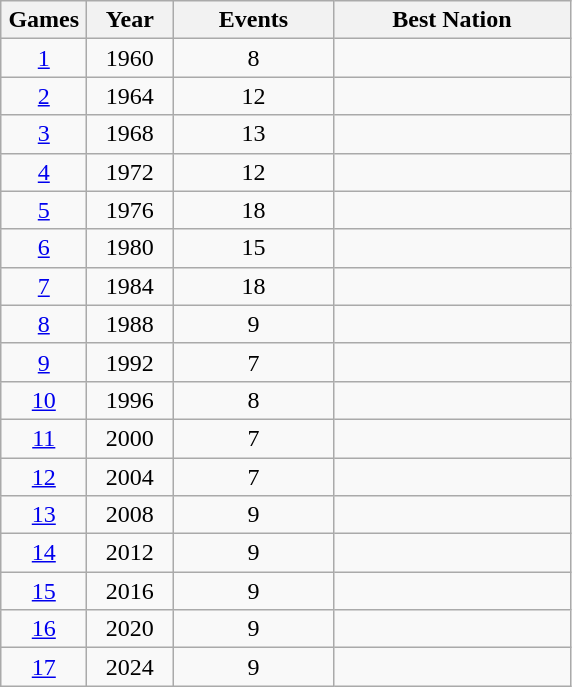<table class=wikitable>
<tr>
<th width=50>Games</th>
<th width=50>Year</th>
<th width=100>Events</th>
<th width=150>Best Nation</th>
</tr>
<tr>
<td align=center><a href='#'>1</a></td>
<td align=center>1960</td>
<td align=center>8</td>
<td></td>
</tr>
<tr>
<td align=center><a href='#'>2</a></td>
<td align=center>1964</td>
<td align=center>12</td>
<td></td>
</tr>
<tr>
<td align=center><a href='#'>3</a></td>
<td align=center>1968</td>
<td align=center>13</td>
<td></td>
</tr>
<tr>
<td align=center><a href='#'>4</a></td>
<td align=center>1972</td>
<td align=center>12</td>
<td></td>
</tr>
<tr>
<td align=center><a href='#'>5</a></td>
<td align=center>1976</td>
<td align=center>18</td>
<td></td>
</tr>
<tr>
<td align=center><a href='#'>6</a></td>
<td align=center>1980</td>
<td align=center>15</td>
<td></td>
</tr>
<tr>
<td align=center><a href='#'>7</a></td>
<td align=center>1984</td>
<td align=center>18</td>
<td></td>
</tr>
<tr>
<td align=center><a href='#'>8</a></td>
<td align=center>1988</td>
<td align=center>9</td>
<td></td>
</tr>
<tr>
<td align=center><a href='#'>9</a></td>
<td align=center>1992</td>
<td align=center>7</td>
<td></td>
</tr>
<tr>
<td align=center><a href='#'>10</a></td>
<td align=center>1996</td>
<td align=center>8</td>
<td></td>
</tr>
<tr>
<td align=center><a href='#'>11</a></td>
<td align=center>2000</td>
<td align=center>7</td>
<td></td>
</tr>
<tr>
<td align=center><a href='#'>12</a></td>
<td align=center>2004</td>
<td align=center>7</td>
<td></td>
</tr>
<tr>
<td align=center><a href='#'>13</a></td>
<td align=center>2008</td>
<td align=center>9</td>
<td></td>
</tr>
<tr>
<td align=center><a href='#'>14</a></td>
<td align=center>2012</td>
<td align=center>9</td>
<td></td>
</tr>
<tr>
<td align=center><a href='#'>15</a></td>
<td align=center>2016</td>
<td align=center>9</td>
<td></td>
</tr>
<tr>
<td align=center><a href='#'>16</a></td>
<td align=center>2020</td>
<td align=center>9</td>
<td></td>
</tr>
<tr>
<td align=center><a href='#'>17</a></td>
<td align=center>2024</td>
<td align=center>9</td>
<td></td>
</tr>
</table>
